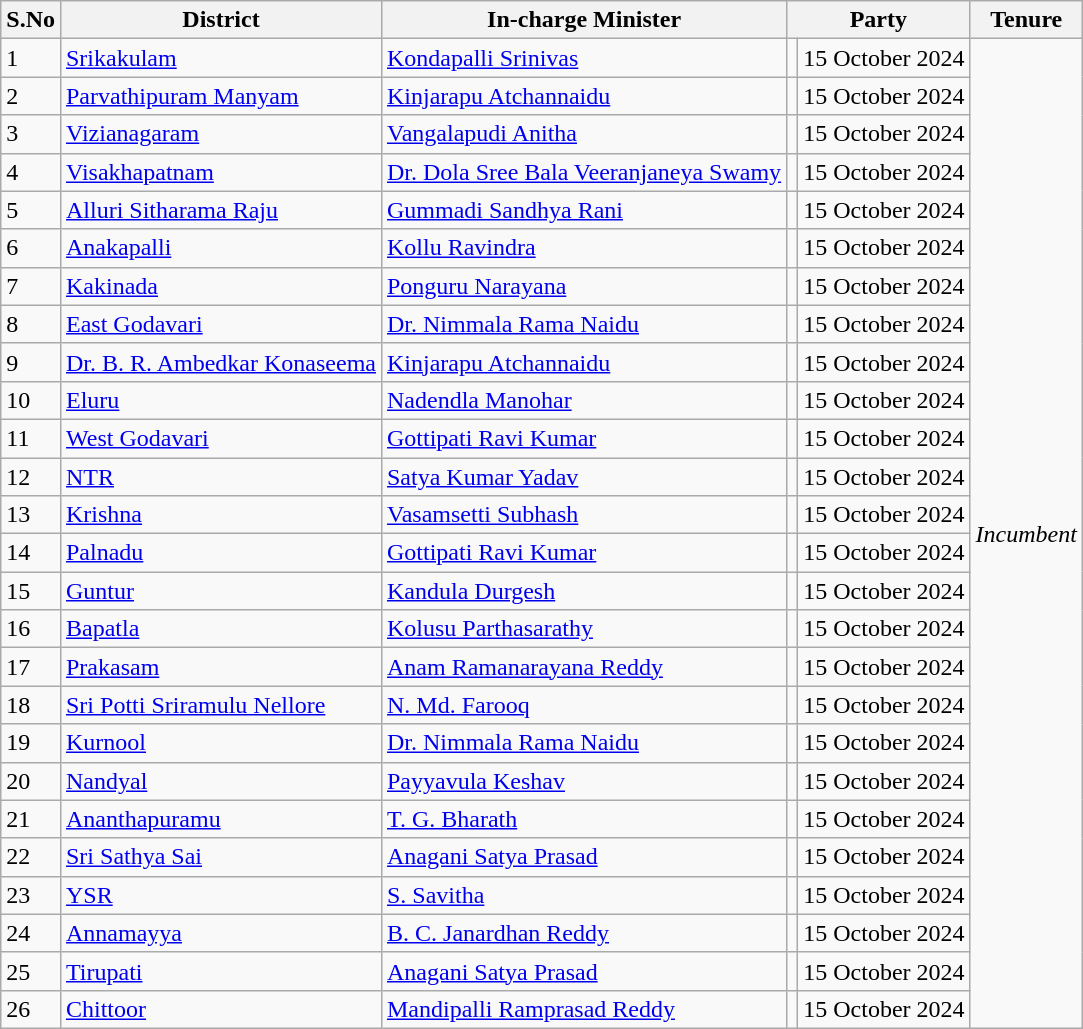<table class="wikitable sortable">
<tr>
<th>S.No</th>
<th>District</th>
<th>In-charge Minister</th>
<th colspan=2>Party</th>
<th colspan=2>Tenure</th>
</tr>
<tr>
<td>1</td>
<td><a href='#'>Srikakulam</a></td>
<td><a href='#'>Kondapalli Srinivas</a></td>
<td></td>
<td>15 October 2024</td>
<td rowspan=26><em>Incumbent</em></td>
</tr>
<tr>
<td>2</td>
<td><a href='#'>Parvathipuram Manyam</a></td>
<td><a href='#'>Kinjarapu Atchannaidu</a></td>
<td></td>
<td>15 October 2024</td>
</tr>
<tr>
<td>3</td>
<td><a href='#'>Vizianagaram</a></td>
<td><a href='#'>Vangalapudi Anitha</a></td>
<td></td>
<td>15 October 2024</td>
</tr>
<tr>
<td>4</td>
<td><a href='#'>Visakhapatnam</a></td>
<td><a href='#'>Dr. Dola Sree Bala Veeranjaneya Swamy</a></td>
<td></td>
<td>15 October 2024</td>
</tr>
<tr>
<td>5</td>
<td><a href='#'>Alluri Sitharama Raju</a></td>
<td><a href='#'>Gummadi Sandhya Rani</a></td>
<td></td>
<td>15 October 2024</td>
</tr>
<tr>
<td>6</td>
<td><a href='#'>Anakapalli</a></td>
<td><a href='#'>Kollu Ravindra</a></td>
<td></td>
<td>15 October 2024</td>
</tr>
<tr>
<td>7</td>
<td><a href='#'>Kakinada</a></td>
<td><a href='#'>Ponguru Narayana</a></td>
<td></td>
<td>15 October 2024</td>
</tr>
<tr>
<td>8</td>
<td><a href='#'>East Godavari</a></td>
<td><a href='#'>Dr. Nimmala Rama Naidu</a></td>
<td></td>
<td>15 October 2024</td>
</tr>
<tr>
<td>9</td>
<td><a href='#'>Dr. B. R. Ambedkar Konaseema</a></td>
<td><a href='#'>Kinjarapu Atchannaidu</a></td>
<td></td>
<td>15 October 2024</td>
</tr>
<tr>
<td>10</td>
<td><a href='#'>Eluru</a></td>
<td><a href='#'>Nadendla Manohar</a></td>
<td></td>
<td>15 October 2024</td>
</tr>
<tr>
<td>11</td>
<td><a href='#'>West Godavari</a></td>
<td><a href='#'>Gottipati Ravi Kumar</a></td>
<td></td>
<td>15 October 2024</td>
</tr>
<tr>
<td>12</td>
<td><a href='#'>NTR</a></td>
<td><a href='#'>Satya Kumar Yadav</a></td>
<td></td>
<td>15 October 2024</td>
</tr>
<tr>
<td>13</td>
<td><a href='#'>Krishna</a></td>
<td><a href='#'>Vasamsetti Subhash</a></td>
<td></td>
<td>15 October 2024</td>
</tr>
<tr>
<td>14</td>
<td><a href='#'>Palnadu</a></td>
<td><a href='#'>Gottipati Ravi Kumar</a></td>
<td></td>
<td>15 October 2024</td>
</tr>
<tr>
<td>15</td>
<td><a href='#'>Guntur</a></td>
<td><a href='#'>Kandula Durgesh</a></td>
<td></td>
<td>15 October 2024</td>
</tr>
<tr>
<td>16</td>
<td><a href='#'>Bapatla</a></td>
<td><a href='#'>Kolusu Parthasarathy</a></td>
<td></td>
<td>15 October 2024</td>
</tr>
<tr>
<td>17</td>
<td><a href='#'>Prakasam</a></td>
<td><a href='#'>Anam Ramanarayana Reddy</a></td>
<td></td>
<td>15 October 2024</td>
</tr>
<tr>
<td>18</td>
<td><a href='#'>Sri Potti Sriramulu Nellore</a></td>
<td><a href='#'>N. Md. Farooq</a></td>
<td></td>
<td>15 October 2024</td>
</tr>
<tr>
<td>19</td>
<td><a href='#'>Kurnool</a></td>
<td><a href='#'>Dr. Nimmala Rama Naidu</a></td>
<td></td>
<td>15 October 2024</td>
</tr>
<tr>
<td>20</td>
<td><a href='#'>Nandyal</a></td>
<td><a href='#'>Payyavula Keshav</a></td>
<td></td>
<td>15 October 2024</td>
</tr>
<tr>
<td>21</td>
<td><a href='#'>Ananthapuramu</a></td>
<td><a href='#'>T. G. Bharath</a></td>
<td></td>
<td>15 October 2024</td>
</tr>
<tr>
<td>22</td>
<td><a href='#'>Sri Sathya Sai</a></td>
<td><a href='#'>Anagani Satya Prasad</a></td>
<td></td>
<td>15 October 2024</td>
</tr>
<tr>
<td>23</td>
<td><a href='#'>YSR</a></td>
<td><a href='#'>S. Savitha</a></td>
<td></td>
<td>15 October 2024</td>
</tr>
<tr>
<td>24</td>
<td><a href='#'>Annamayya</a></td>
<td><a href='#'>B. C. Janardhan Reddy</a></td>
<td></td>
<td>15 October 2024</td>
</tr>
<tr>
<td>25</td>
<td><a href='#'>Tirupati</a></td>
<td><a href='#'>Anagani Satya Prasad</a></td>
<td></td>
<td>15 October 2024</td>
</tr>
<tr>
<td>26</td>
<td><a href='#'>Chittoor</a></td>
<td><a href='#'>Mandipalli Ramprasad Reddy</a></td>
<td></td>
<td>15 October 2024</td>
</tr>
</table>
